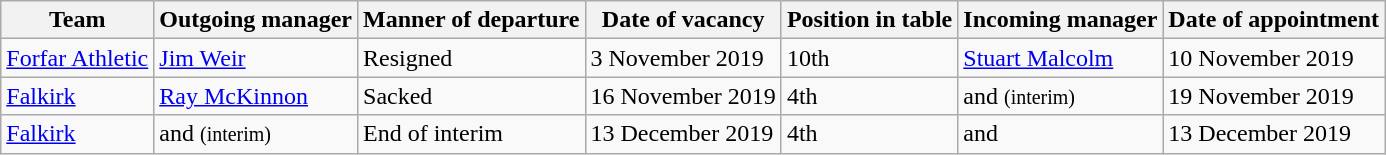<table class="wikitable sortable">
<tr>
<th>Team</th>
<th>Outgoing manager</th>
<th>Manner of departure</th>
<th>Date of vacancy</th>
<th>Position in table</th>
<th>Incoming manager</th>
<th>Date of appointment</th>
</tr>
<tr>
<td><a href='#'>Forfar Athletic</a></td>
<td> <a href='#'>Jim Weir</a></td>
<td>Resigned</td>
<td>3 November 2019</td>
<td>10th</td>
<td> <a href='#'>Stuart Malcolm</a></td>
<td>10 November 2019</td>
</tr>
<tr>
<td><a href='#'>Falkirk</a></td>
<td> <a href='#'>Ray McKinnon</a></td>
<td>Sacked</td>
<td>16 November 2019</td>
<td>4th</td>
<td>  and   <small>(interim)</small></td>
<td>19 November 2019</td>
</tr>
<tr>
<td><a href='#'>Falkirk</a></td>
<td>  and   <small>(interim)</small></td>
<td>End of interim</td>
<td>13 December 2019</td>
<td>4th</td>
<td>  and  </td>
<td>13 December 2019</td>
</tr>
</table>
